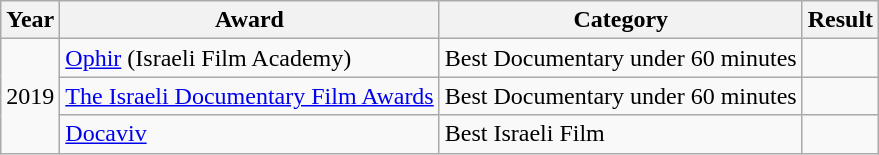<table class="wikitable">
<tr>
<th>Year</th>
<th>Award</th>
<th>Category</th>
<th>Result</th>
</tr>
<tr>
<td rowspan="3">2019</td>
<td><a href='#'>Ophir</a> (Israeli Film Academy)</td>
<td>Best Documentary under 60 minutes</td>
<td></td>
</tr>
<tr>
<td><a href='#'>The Israeli Documentary Film Awards</a></td>
<td>Best Documentary under 60 minutes</td>
<td></td>
</tr>
<tr>
<td><a href='#'>Docaviv</a></td>
<td>Best Israeli Film</td>
<td></td>
</tr>
</table>
